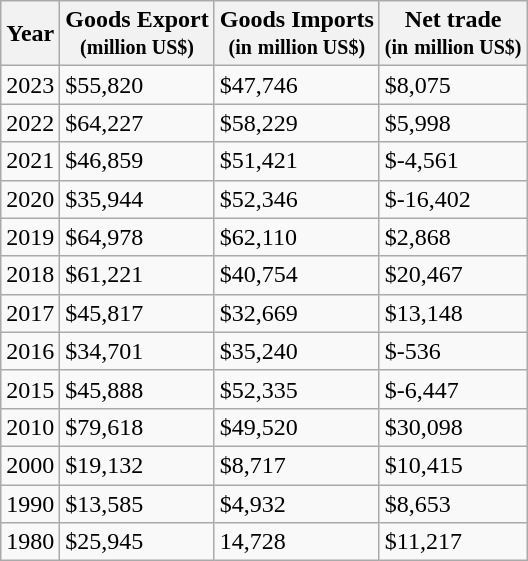<table class="wikitable">
<tr>
<th>Year</th>
<th>Goods Export<br><small>(million US$)</small></th>
<th>Goods Imports<br><small>(in</small> <small>million US$)</small></th>
<th>Net trade<br><small>(in</small> <small>million US$)</small></th>
</tr>
<tr>
<td>2023</td>
<td>$55,820</td>
<td>$47,746</td>
<td>$8,075</td>
</tr>
<tr>
<td>2022</td>
<td>$64,227</td>
<td>$58,229</td>
<td>$5,998</td>
</tr>
<tr>
<td>2021</td>
<td>$46,859</td>
<td>$51,421</td>
<td>$-4,561</td>
</tr>
<tr>
<td>2020</td>
<td>$35,944</td>
<td>$52,346</td>
<td>$-16,402</td>
</tr>
<tr>
<td>2019</td>
<td>$64,978</td>
<td>$62,110</td>
<td>$2,868</td>
</tr>
<tr>
<td>2018</td>
<td>$61,221</td>
<td>$40,754</td>
<td>$20,467</td>
</tr>
<tr>
<td>2017</td>
<td>$45,817</td>
<td>$32,669</td>
<td>$13,148</td>
</tr>
<tr>
<td>2016</td>
<td>$34,701</td>
<td>$35,240</td>
<td>$-536</td>
</tr>
<tr>
<td>2015</td>
<td>$45,888</td>
<td>$52,335</td>
<td>$-6,447</td>
</tr>
<tr>
<td>2010</td>
<td>$79,618</td>
<td>$49,520</td>
<td>$30,098</td>
</tr>
<tr>
<td>2000</td>
<td>$19,132</td>
<td>$8,717</td>
<td>$10,415</td>
</tr>
<tr>
<td>1990</td>
<td>$13,585</td>
<td>$4,932</td>
<td>$8,653</td>
</tr>
<tr>
<td>1980</td>
<td>$25,945</td>
<td>14,728</td>
<td>$11,217</td>
</tr>
</table>
